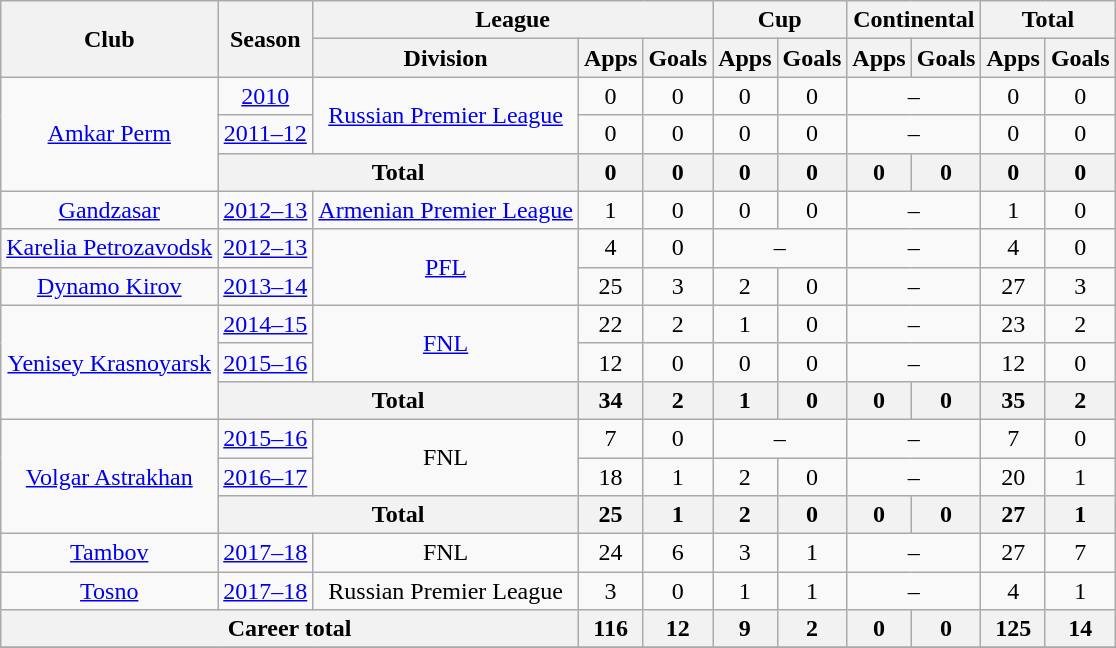<table class="wikitable" style="text-align: center;">
<tr>
<th rowspan=2>Club</th>
<th rowspan=2>Season</th>
<th colspan=3>League</th>
<th colspan=2>Cup</th>
<th colspan=2>Continental</th>
<th colspan=2>Total</th>
</tr>
<tr>
<th>Division</th>
<th>Apps</th>
<th>Goals</th>
<th>Apps</th>
<th>Goals</th>
<th>Apps</th>
<th>Goals</th>
<th>Apps</th>
<th>Goals</th>
</tr>
<tr>
<td rowspan=3><a href='#'>Amkar Perm</a></td>
<td><a href='#'>2010</a></td>
<td rowspan=2><a href='#'>Russian Premier League</a></td>
<td>0</td>
<td>0</td>
<td>0</td>
<td>0</td>
<td colspan=2>–</td>
<td>0</td>
<td>0</td>
</tr>
<tr>
<td><a href='#'>2011–12</a></td>
<td>0</td>
<td>0</td>
<td>0</td>
<td>0</td>
<td colspan=2>–</td>
<td>0</td>
<td>0</td>
</tr>
<tr>
<th colspan=2>Total</th>
<th>0</th>
<th>0</th>
<th>0</th>
<th>0</th>
<th>0</th>
<th>0</th>
<th>0</th>
<th>0</th>
</tr>
<tr>
<td><a href='#'>Gandzasar</a></td>
<td><a href='#'>2012–13</a></td>
<td><a href='#'>Armenian Premier League</a></td>
<td>1</td>
<td>0</td>
<td>0</td>
<td>0</td>
<td colspan=2>–</td>
<td>1</td>
<td>0</td>
</tr>
<tr>
<td><a href='#'>Karelia Petrozavodsk</a></td>
<td><a href='#'>2012–13</a></td>
<td rowspan=2><a href='#'>PFL</a></td>
<td>4</td>
<td>0</td>
<td colspan=2>–</td>
<td colspan=2>–</td>
<td>4</td>
<td>0</td>
</tr>
<tr>
<td><a href='#'>Dynamo Kirov</a></td>
<td><a href='#'>2013–14</a></td>
<td>25</td>
<td>3</td>
<td>2</td>
<td>0</td>
<td colspan=2>–</td>
<td>27</td>
<td>3</td>
</tr>
<tr>
<td rowspan=3><a href='#'>Yenisey Krasnoyarsk</a></td>
<td><a href='#'>2014–15</a></td>
<td rowspan=2><a href='#'>FNL</a></td>
<td>22</td>
<td>2</td>
<td>1</td>
<td>0</td>
<td colspan=2>–</td>
<td>23</td>
<td>2</td>
</tr>
<tr>
<td><a href='#'>2015–16</a></td>
<td>12</td>
<td>0</td>
<td>0</td>
<td>0</td>
<td colspan=2>–</td>
<td>12</td>
<td>0</td>
</tr>
<tr>
<th colspan=2>Total</th>
<th>34</th>
<th>2</th>
<th>1</th>
<th>0</th>
<th>0</th>
<th>0</th>
<th>35</th>
<th>2</th>
</tr>
<tr>
<td rowspan=3><a href='#'>Volgar Astrakhan</a></td>
<td><a href='#'>2015–16</a></td>
<td rowspan=2>FNL</td>
<td>7</td>
<td>0</td>
<td colspan=2>–</td>
<td colspan=2>–</td>
<td>7</td>
<td>0</td>
</tr>
<tr>
<td><a href='#'>2016–17</a></td>
<td>18</td>
<td>1</td>
<td>2</td>
<td>0</td>
<td colspan=2>–</td>
<td>20</td>
<td>1</td>
</tr>
<tr>
<th colspan=2>Total</th>
<th>25</th>
<th>1</th>
<th>2</th>
<th>0</th>
<th>0</th>
<th>0</th>
<th>27</th>
<th>1</th>
</tr>
<tr>
<td><a href='#'>Tambov</a></td>
<td><a href='#'>2017–18</a></td>
<td>FNL</td>
<td>24</td>
<td>6</td>
<td>3</td>
<td>1</td>
<td colspan=2>–</td>
<td>27</td>
<td>7</td>
</tr>
<tr>
<td><a href='#'>Tosno</a></td>
<td><a href='#'>2017–18</a></td>
<td>Russian Premier League</td>
<td>3</td>
<td>0</td>
<td>1</td>
<td>1</td>
<td colspan=2>–</td>
<td>4</td>
<td>1</td>
</tr>
<tr>
<th colspan=3>Career total</th>
<th>116</th>
<th>12</th>
<th>9</th>
<th>2</th>
<th>0</th>
<th>0</th>
<th>125</th>
<th>14</th>
</tr>
<tr>
</tr>
</table>
